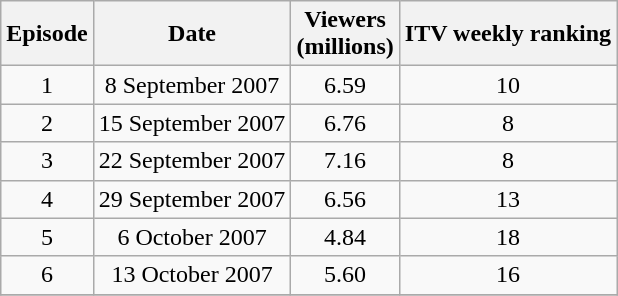<table class="wikitable" style="text-align:center">
<tr>
<th>Episode</th>
<th>Date</th>
<th>Viewers<br>(millions)</th>
<th>ITV weekly ranking</th>
</tr>
<tr>
<td>1</td>
<td>8 September 2007</td>
<td>6.59</td>
<td>10</td>
</tr>
<tr>
<td>2</td>
<td>15 September 2007</td>
<td>6.76</td>
<td>8</td>
</tr>
<tr>
<td>3</td>
<td>22 September 2007</td>
<td>7.16</td>
<td>8</td>
</tr>
<tr>
<td>4</td>
<td>29 September 2007</td>
<td>6.56</td>
<td>13</td>
</tr>
<tr>
<td>5</td>
<td>6 October 2007</td>
<td>4.84</td>
<td>18</td>
</tr>
<tr>
<td>6</td>
<td>13 October 2007</td>
<td>5.60</td>
<td>16</td>
</tr>
<tr>
</tr>
</table>
